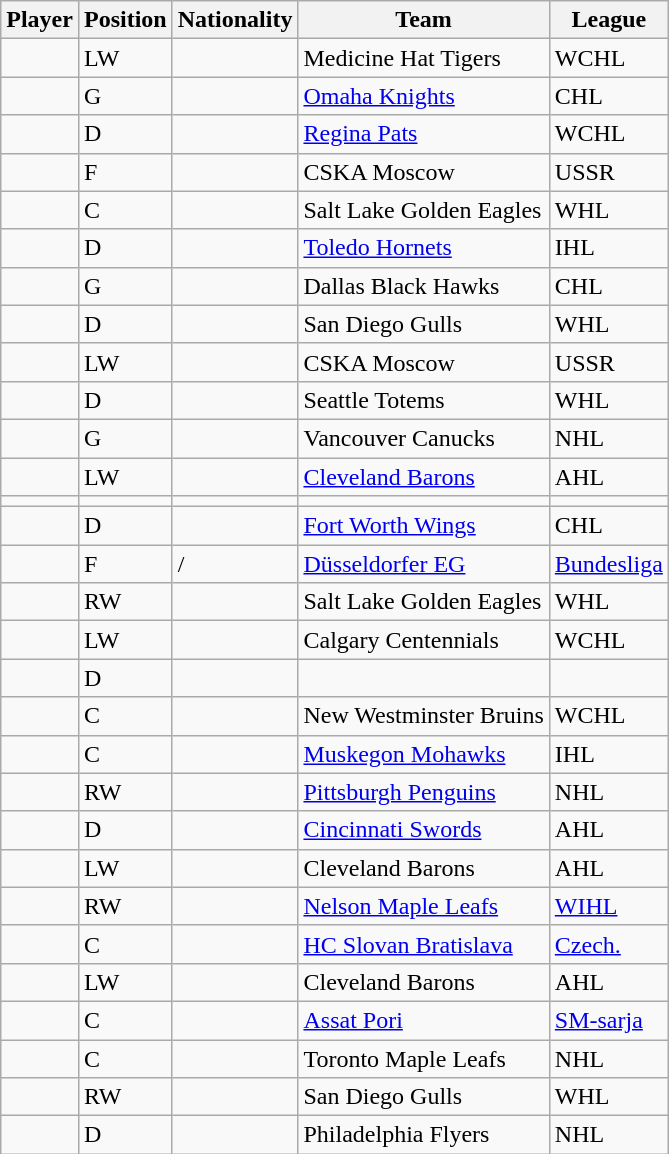<table class="wikitable sortable">
<tr>
<th colspan=1>Player</th>
<th colspan=1>Position</th>
<th colspan=1>Nationality</th>
<th colspan=1>Team</th>
<th colspan=1>League</th>
</tr>
<tr>
<td></td>
<td>LW</td>
<td></td>
<td>Medicine Hat Tigers</td>
<td>WCHL</td>
</tr>
<tr>
<td></td>
<td>G</td>
<td></td>
<td><a href='#'>Omaha Knights</a></td>
<td>CHL</td>
</tr>
<tr>
<td></td>
<td>D</td>
<td></td>
<td><a href='#'>Regina Pats</a></td>
<td>WCHL</td>
</tr>
<tr>
<td></td>
<td>F</td>
<td></td>
<td>CSKA Moscow</td>
<td>USSR</td>
</tr>
<tr>
<td></td>
<td>C</td>
<td></td>
<td>Salt Lake Golden Eagles</td>
<td>WHL</td>
</tr>
<tr>
<td></td>
<td>D</td>
<td></td>
<td><a href='#'>Toledo Hornets</a></td>
<td>IHL</td>
</tr>
<tr>
<td></td>
<td>G</td>
<td></td>
<td>Dallas Black Hawks</td>
<td>CHL</td>
</tr>
<tr>
<td></td>
<td>D</td>
<td></td>
<td>San Diego Gulls</td>
<td>WHL</td>
</tr>
<tr>
<td></td>
<td>LW</td>
<td></td>
<td>CSKA Moscow</td>
<td>USSR</td>
</tr>
<tr>
<td></td>
<td>D</td>
<td></td>
<td>Seattle Totems</td>
<td>WHL</td>
</tr>
<tr>
<td></td>
<td>G</td>
<td></td>
<td>Vancouver Canucks</td>
<td>NHL</td>
</tr>
<tr>
<td></td>
<td>LW</td>
<td></td>
<td><a href='#'>Cleveland Barons</a></td>
<td>AHL</td>
</tr>
<tr>
<td></td>
<td></td>
<td></td>
<td></td>
<td></td>
</tr>
<tr>
<td></td>
<td>D</td>
<td></td>
<td><a href='#'>Fort Worth Wings</a></td>
<td>CHL</td>
</tr>
<tr>
<td></td>
<td>F</td>
<td>/</td>
<td><a href='#'>Düsseldorfer EG</a></td>
<td><a href='#'>Bundesliga</a></td>
</tr>
<tr>
<td></td>
<td>RW</td>
<td></td>
<td>Salt Lake Golden Eagles</td>
<td>WHL</td>
</tr>
<tr>
<td></td>
<td>LW</td>
<td></td>
<td>Calgary Centennials</td>
<td>WCHL</td>
</tr>
<tr>
<td></td>
<td>D</td>
<td></td>
<td></td>
<td></td>
</tr>
<tr>
<td></td>
<td>C</td>
<td></td>
<td>New Westminster Bruins</td>
<td>WCHL</td>
</tr>
<tr>
<td></td>
<td>C</td>
<td></td>
<td><a href='#'>Muskegon Mohawks</a></td>
<td>IHL</td>
</tr>
<tr>
<td></td>
<td>RW</td>
<td></td>
<td><a href='#'>Pittsburgh Penguins</a></td>
<td>NHL</td>
</tr>
<tr>
<td></td>
<td>D</td>
<td></td>
<td><a href='#'>Cincinnati Swords</a></td>
<td>AHL</td>
</tr>
<tr>
<td></td>
<td>LW</td>
<td></td>
<td>Cleveland Barons</td>
<td>AHL</td>
</tr>
<tr>
<td></td>
<td>RW</td>
<td></td>
<td><a href='#'>Nelson Maple Leafs</a></td>
<td><a href='#'>WIHL</a></td>
</tr>
<tr>
<td></td>
<td>C</td>
<td></td>
<td><a href='#'>HC Slovan Bratislava</a></td>
<td><a href='#'>Czech.</a></td>
</tr>
<tr>
<td></td>
<td>LW</td>
<td></td>
<td>Cleveland Barons</td>
<td>AHL</td>
</tr>
<tr>
<td></td>
<td>C</td>
<td></td>
<td><a href='#'>Assat Pori</a></td>
<td><a href='#'>SM-sarja</a></td>
</tr>
<tr>
<td></td>
<td>C</td>
<td></td>
<td>Toronto Maple Leafs</td>
<td>NHL</td>
</tr>
<tr>
<td></td>
<td>RW</td>
<td></td>
<td>San Diego Gulls</td>
<td>WHL</td>
</tr>
<tr>
<td></td>
<td>D</td>
<td></td>
<td>Philadelphia Flyers</td>
<td>NHL</td>
</tr>
</table>
